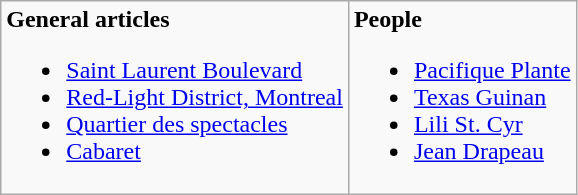<table class="wikitable">
<tr>
<td><strong>General articles</strong><br><ul><li><a href='#'>Saint Laurent Boulevard</a></li><li><a href='#'>Red-Light District, Montreal</a></li><li><a href='#'>Quartier des spectacles</a></li><li><a href='#'>Cabaret</a></li></ul></td>
<td><strong>People</strong><br><ul><li><a href='#'>Pacifique Plante</a></li><li><a href='#'>Texas Guinan</a></li><li><a href='#'>Lili St. Cyr</a></li><li><a href='#'>Jean Drapeau</a></li></ul></td>
</tr>
</table>
